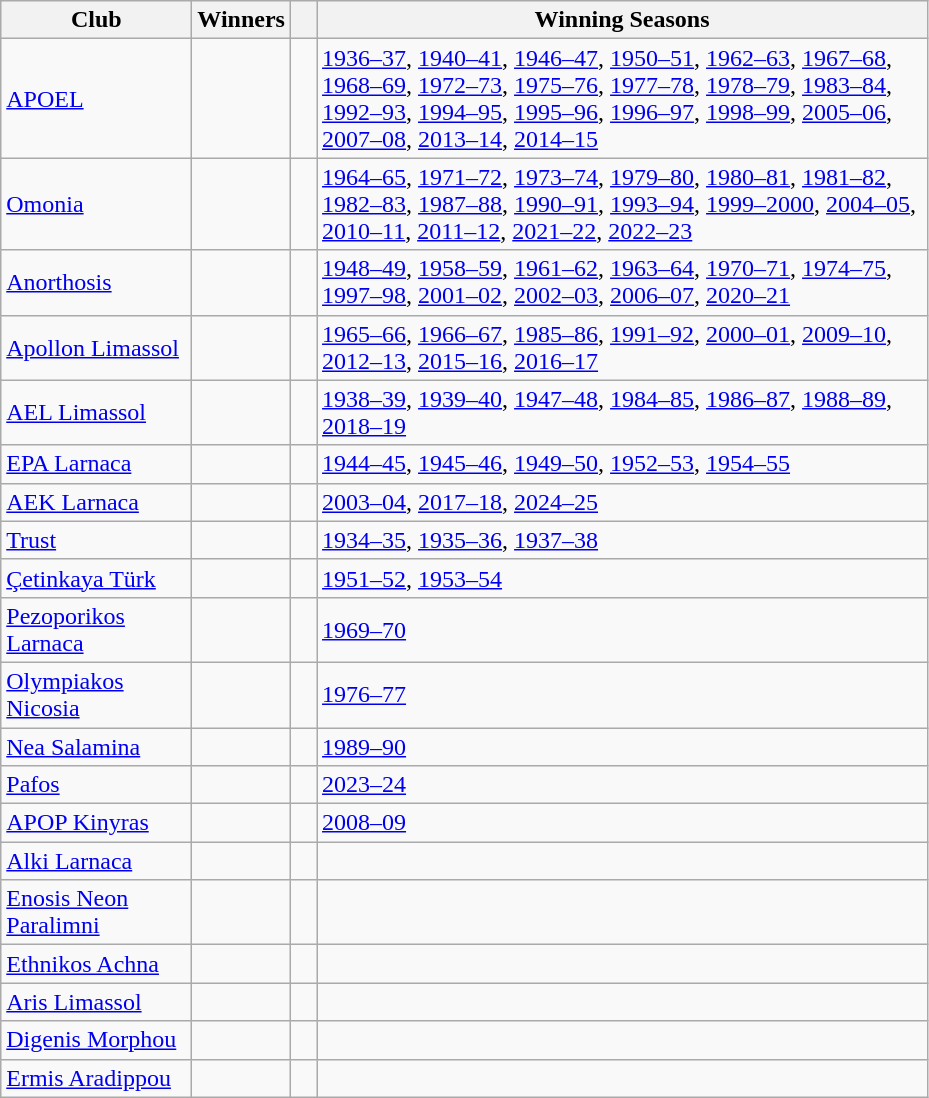<table class="wikitable sortable">
<tr>
<th width="120">Club</th>
<th width="10">Winners</th>
<th width="10"></th>
<th width="400">Winning Seasons</th>
</tr>
<tr>
<td><a href='#'>APOEL</a></td>
<td></td>
<td></td>
<td><a href='#'>1936–37</a>, <a href='#'>1940–41</a>, <a href='#'>1946–47</a>, <a href='#'>1950–51</a>, <a href='#'>1962–63</a>, <a href='#'>1967–68</a>, <a href='#'>1968–69</a>, <a href='#'>1972–73</a>, <a href='#'>1975–76</a>, <a href='#'>1977–78</a>, <a href='#'>1978–79</a>, <a href='#'>1983–84</a>, <a href='#'>1992–93</a>, <a href='#'>1994–95</a>, <a href='#'>1995–96</a>, <a href='#'>1996–97</a>, <a href='#'>1998–99</a>, <a href='#'>2005–06</a>, <a href='#'>2007–08</a>, <a href='#'>2013–14</a>, <a href='#'>2014–15</a></td>
</tr>
<tr>
<td><a href='#'>Omonia</a></td>
<td></td>
<td></td>
<td><a href='#'>1964–65</a>, <a href='#'>1971–72</a>, <a href='#'>1973–74</a>, <a href='#'>1979–80</a>, <a href='#'>1980–81</a>, <a href='#'>1981–82</a>, <a href='#'>1982–83</a>, <a href='#'>1987–88</a>, <a href='#'>1990–91</a>, <a href='#'>1993–94</a>, <a href='#'>1999–2000</a>, <a href='#'>2004–05</a>, <a href='#'>2010–11</a>, <a href='#'>2011–12</a>, <a href='#'>2021–22</a>, <a href='#'>2022–23</a></td>
</tr>
<tr>
<td><a href='#'>Anorthosis</a></td>
<td></td>
<td></td>
<td 1948–49,><a href='#'>1948–49</a>, <a href='#'>1958–59</a>, <a href='#'>1961–62</a>, <a href='#'>1963–64</a>, <a href='#'>1970–71</a>, <a href='#'>1974–75</a>, <a href='#'>1997–98</a>, <a href='#'>2001–02</a>, <a href='#'>2002–03</a>, <a href='#'>2006–07</a>, <a href='#'>2020–21</a></td>
</tr>
<tr>
<td><a href='#'>Apollon Limassol</a></td>
<td></td>
<td></td>
<td><a href='#'>1965–66</a>, <a href='#'>1966–67</a>, <a href='#'>1985–86</a>, <a href='#'>1991–92</a>, <a href='#'>2000–01</a>, <a href='#'>2009–10</a>, <a href='#'>2012–13</a>, <a href='#'>2015–16</a>, <a href='#'>2016–17</a></td>
</tr>
<tr>
<td><a href='#'>AEL Limassol</a></td>
<td></td>
<td></td>
<td><a href='#'>1938–39</a>, <a href='#'>1939–40</a>, <a href='#'>1947–48</a>, <a href='#'>1984–85</a>, <a href='#'>1986–87</a>, <a href='#'>1988–89</a>, <a href='#'>2018–19</a></td>
</tr>
<tr>
<td><a href='#'>EPA Larnaca</a></td>
<td></td>
<td></td>
<td><a href='#'>1944–45</a>, <a href='#'>1945–46</a>, <a href='#'>1949–50</a>, <a href='#'>1952–53</a>, <a href='#'>1954–55</a></td>
</tr>
<tr>
<td><a href='#'>AEK Larnaca</a></td>
<td></td>
<td></td>
<td><a href='#'>2003–04</a>, <a href='#'>2017–18</a>, <a href='#'>2024–25</a></td>
</tr>
<tr>
<td><a href='#'>Trust</a></td>
<td></td>
<td></td>
<td><a href='#'>1934–35</a>, <a href='#'>1935–36</a>, <a href='#'>1937–38</a></td>
</tr>
<tr>
<td><a href='#'>Çetinkaya Türk</a></td>
<td></td>
<td></td>
<td><a href='#'>1951–52</a>, <a href='#'>1953–54</a></td>
</tr>
<tr>
<td><a href='#'>Pezoporikos Larnaca</a></td>
<td></td>
<td></td>
<td><a href='#'>1969–70</a></td>
</tr>
<tr>
<td><a href='#'>Olympiakos Nicosia</a></td>
<td></td>
<td></td>
<td><a href='#'>1976–77</a></td>
</tr>
<tr>
<td><a href='#'>Nea Salamina</a></td>
<td></td>
<td></td>
<td><a href='#'>1989–90</a></td>
</tr>
<tr>
<td><a href='#'>Pafos</a></td>
<td></td>
<td></td>
<td><a href='#'>2023–24</a></td>
</tr>
<tr>
<td><a href='#'>APOP Kinyras</a></td>
<td></td>
<td></td>
<td><a href='#'>2008–09</a></td>
</tr>
<tr>
<td><a href='#'>Alki Larnaca</a></td>
<td></td>
<td></td>
<td></td>
</tr>
<tr>
<td><a href='#'>Enosis Neon Paralimni</a></td>
<td></td>
<td></td>
<td></td>
</tr>
<tr>
<td><a href='#'>Ethnikos Achna</a></td>
<td></td>
<td></td>
<td></td>
</tr>
<tr>
<td><a href='#'>Aris Limassol</a></td>
<td></td>
<td></td>
<td></td>
</tr>
<tr>
<td><a href='#'>Digenis Morphou</a></td>
<td></td>
<td></td>
<td></td>
</tr>
<tr>
<td><a href='#'>Ermis Aradippou</a></td>
<td></td>
<td></td>
<td></td>
</tr>
</table>
